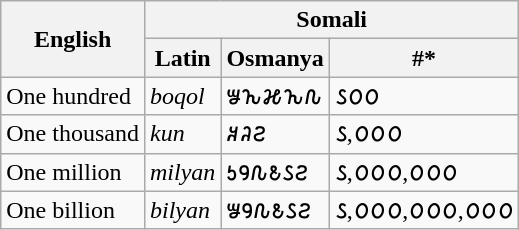<table class="wikitable">
<tr>
<th rowspan="2">English</th>
<th colspan="3">Somali</th>
</tr>
<tr>
<th>Latin</th>
<th>Osmanya</th>
<th>#*</th>
</tr>
<tr>
<td>One hundred</td>
<td><em>boqol</em></td>
<td>𐒁𐒙𐒎𐒙𐒐</td>
<td>𐒡𐒠𐒠</td>
</tr>
<tr>
<td>One thousand</td>
<td><em>kun</em></td>
<td>𐒏𐒚𐒒</td>
<td>𐒡,𐒠𐒠𐒠</td>
</tr>
<tr>
<td>One million</td>
<td><em>milyan</em></td>
<td>𐒑𐒘𐒐𐒕𐒖𐒒</td>
<td>𐒡,𐒠𐒠𐒠,𐒠𐒠𐒠</td>
</tr>
<tr>
<td>One billion</td>
<td><em>bilyan</em></td>
<td>𐒁𐒘𐒐𐒕𐒖𐒒</td>
<td>𐒡,𐒠𐒠𐒠,𐒠𐒠𐒠,𐒠𐒠𐒠</td>
</tr>
</table>
